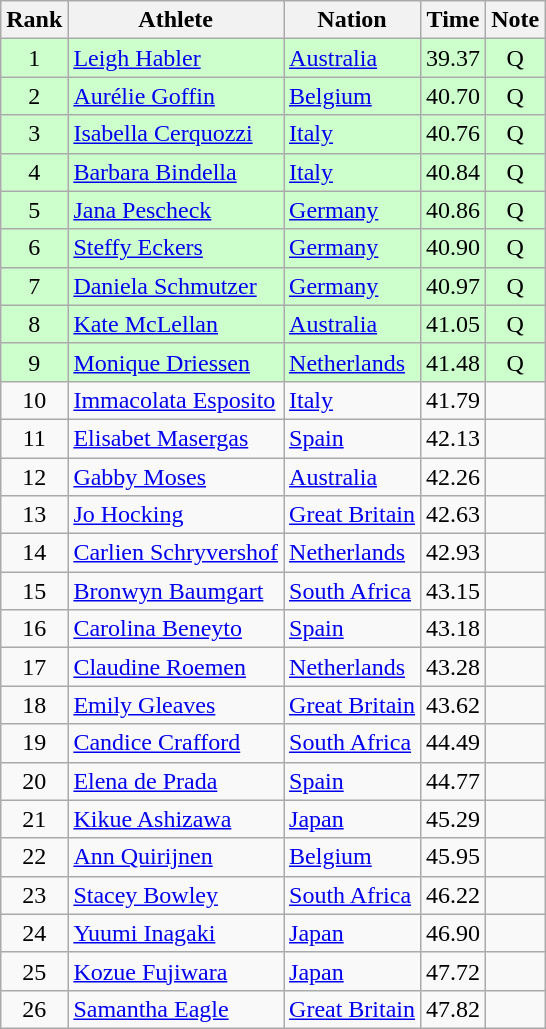<table class="wikitable sortable" style="text-align:center">
<tr>
<th>Rank</th>
<th>Athlete</th>
<th>Nation</th>
<th>Time</th>
<th>Note</th>
</tr>
<tr bgcolor=ccffcc>
<td>1</td>
<td align=left><a href='#'>Leigh Habler</a></td>
<td align=left> <a href='#'>Australia</a></td>
<td>39.37</td>
<td>Q</td>
</tr>
<tr bgcolor=ccffcc>
<td>2</td>
<td align=left><a href='#'>Aurélie Goffin</a></td>
<td align=left> <a href='#'>Belgium</a></td>
<td>40.70</td>
<td>Q</td>
</tr>
<tr bgcolor=ccffcc>
<td>3</td>
<td align=left><a href='#'>Isabella Cerquozzi</a></td>
<td align=left> <a href='#'>Italy</a></td>
<td>40.76</td>
<td>Q</td>
</tr>
<tr bgcolor=ccffcc>
<td>4</td>
<td align=left><a href='#'>Barbara Bindella</a></td>
<td align=left> <a href='#'>Italy</a></td>
<td>40.84</td>
<td>Q</td>
</tr>
<tr bgcolor=ccffcc>
<td>5</td>
<td align=left><a href='#'>Jana Pescheck</a></td>
<td align=left> <a href='#'>Germany</a></td>
<td>40.86</td>
<td>Q</td>
</tr>
<tr bgcolor=ccffcc>
<td>6</td>
<td align=left><a href='#'>Steffy Eckers</a></td>
<td align=left> <a href='#'>Germany</a></td>
<td>40.90</td>
<td>Q</td>
</tr>
<tr bgcolor=ccffcc>
<td>7</td>
<td align=left><a href='#'>Daniela Schmutzer</a></td>
<td align=left> <a href='#'>Germany</a></td>
<td>40.97</td>
<td>Q</td>
</tr>
<tr bgcolor=ccffcc>
<td>8</td>
<td align=left><a href='#'>Kate McLellan</a></td>
<td align=left> <a href='#'>Australia</a></td>
<td>41.05</td>
<td>Q</td>
</tr>
<tr bgcolor=ccffcc>
<td>9</td>
<td align=left><a href='#'>Monique Driessen</a></td>
<td align=left> <a href='#'>Netherlands</a></td>
<td>41.48</td>
<td>Q</td>
</tr>
<tr>
<td>10</td>
<td align=left><a href='#'>Immacolata Esposito</a></td>
<td align=left> <a href='#'>Italy</a></td>
<td>41.79</td>
<td></td>
</tr>
<tr>
<td>11</td>
<td align=left><a href='#'>Elisabet Masergas</a></td>
<td align=left> <a href='#'>Spain</a></td>
<td>42.13</td>
<td></td>
</tr>
<tr>
<td>12</td>
<td align=left><a href='#'>Gabby Moses</a></td>
<td align=left> <a href='#'>Australia</a></td>
<td>42.26</td>
<td></td>
</tr>
<tr>
<td>13</td>
<td align=left><a href='#'>Jo Hocking</a></td>
<td align=left> <a href='#'>Great Britain</a></td>
<td>42.63</td>
<td></td>
</tr>
<tr>
<td>14</td>
<td align=left><a href='#'>Carlien Schryvershof</a></td>
<td align=left> <a href='#'>Netherlands</a></td>
<td>42.93</td>
<td></td>
</tr>
<tr>
<td>15</td>
<td align=left><a href='#'>Bronwyn Baumgart</a></td>
<td align=left> <a href='#'>South Africa</a></td>
<td>43.15</td>
<td></td>
</tr>
<tr>
<td>16</td>
<td align=left><a href='#'>Carolina Beneyto</a></td>
<td align=left> <a href='#'>Spain</a></td>
<td>43.18</td>
<td></td>
</tr>
<tr>
<td>17</td>
<td align=left><a href='#'>Claudine Roemen</a></td>
<td align=left> <a href='#'>Netherlands</a></td>
<td>43.28</td>
<td></td>
</tr>
<tr>
<td>18</td>
<td align=left><a href='#'>Emily Gleaves</a></td>
<td align=left> <a href='#'>Great Britain</a></td>
<td>43.62</td>
<td></td>
</tr>
<tr>
<td>19</td>
<td align=left><a href='#'>Candice Crafford</a></td>
<td align=left> <a href='#'>South Africa</a></td>
<td>44.49</td>
<td></td>
</tr>
<tr>
<td>20</td>
<td align=left><a href='#'>Elena de Prada</a></td>
<td align=left> <a href='#'>Spain</a></td>
<td>44.77</td>
<td></td>
</tr>
<tr>
<td>21</td>
<td align=left><a href='#'>Kikue Ashizawa</a></td>
<td align=left> <a href='#'>Japan</a></td>
<td>45.29</td>
<td></td>
</tr>
<tr>
<td>22</td>
<td align=left><a href='#'>Ann Quirijnen</a></td>
<td align=left> <a href='#'>Belgium</a></td>
<td>45.95</td>
<td></td>
</tr>
<tr>
<td>23</td>
<td align=left><a href='#'>Stacey Bowley</a></td>
<td align=left> <a href='#'>South Africa</a></td>
<td>46.22</td>
<td></td>
</tr>
<tr>
<td>24</td>
<td align=left><a href='#'>Yuumi Inagaki</a></td>
<td align=left> <a href='#'>Japan</a></td>
<td>46.90</td>
<td></td>
</tr>
<tr>
<td>25</td>
<td align=left><a href='#'>Kozue Fujiwara</a></td>
<td align=left> <a href='#'>Japan</a></td>
<td>47.72</td>
<td></td>
</tr>
<tr>
<td>26</td>
<td align=left><a href='#'>Samantha Eagle</a></td>
<td align=left> <a href='#'>Great Britain</a></td>
<td>47.82</td>
<td></td>
</tr>
</table>
